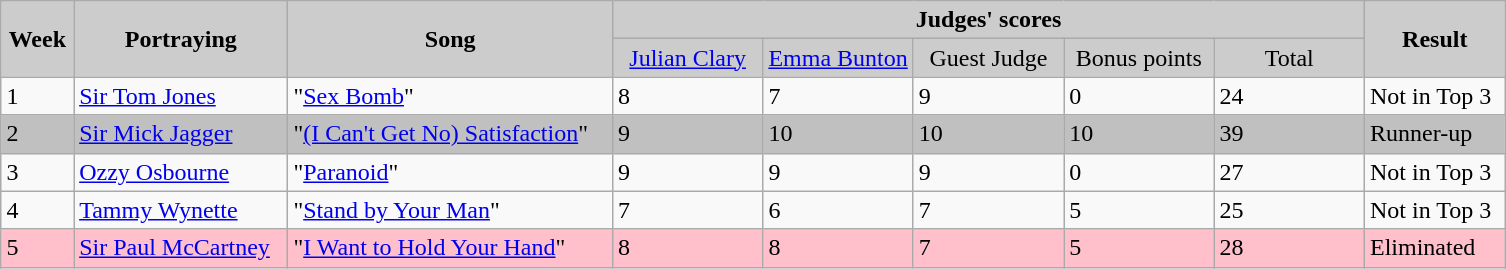<table class="wikitable" style="margin:auto;">
<tr style="text-align:Center; background:#ccc;">
<td rowspan="2"><strong>Week</strong></td>
<td rowspan="2"><strong>Portraying</strong></td>
<td rowspan="2"><strong>Song</strong></td>
<td colspan="5"><strong>Judges' scores</strong></td>
<td rowspan="2"><strong>Result</strong></td>
</tr>
<tr style="text-align:center; background:#ccc;">
<td style="width:10%; "><a href='#'>Julian Clary</a></td>
<td style="width:10%; "><a href='#'>Emma Bunton</a></td>
<td style="width:10%; ">Guest Judge</td>
<td style="width:10%; ">Bonus points</td>
<td style="width:10%; ">Total</td>
</tr>
<tr>
<td>1</td>
<td><a href='#'>Sir Tom Jones</a></td>
<td>"<a href='#'>Sex Bomb</a>"</td>
<td>8</td>
<td>7</td>
<td>9</td>
<td>0</td>
<td>24</td>
<td>Not in Top 3</td>
</tr>
<tr style="background:silver;">
<td>2</td>
<td><a href='#'>Sir Mick Jagger</a></td>
<td>"<a href='#'>(I Can't Get No) Satisfaction</a>"</td>
<td>9</td>
<td>10</td>
<td>10</td>
<td>10</td>
<td>39</td>
<td>Runner-up</td>
</tr>
<tr>
<td>3</td>
<td><a href='#'>Ozzy Osbourne</a></td>
<td>"<a href='#'>Paranoid</a>"</td>
<td>9</td>
<td>9</td>
<td>9</td>
<td>0</td>
<td>27</td>
<td>Not in Top 3</td>
</tr>
<tr>
<td>4</td>
<td><a href='#'>Tammy Wynette</a></td>
<td>"<a href='#'>Stand by Your Man</a>"</td>
<td>7</td>
<td>6</td>
<td>7</td>
<td>5</td>
<td>25</td>
<td>Not in Top 3</td>
</tr>
<tr style="background:pink;">
<td>5</td>
<td><a href='#'>Sir Paul McCartney</a></td>
<td>"<a href='#'>I Want to Hold Your Hand</a>"</td>
<td>8</td>
<td>8</td>
<td>7</td>
<td>5</td>
<td>28</td>
<td>Eliminated</td>
</tr>
</table>
